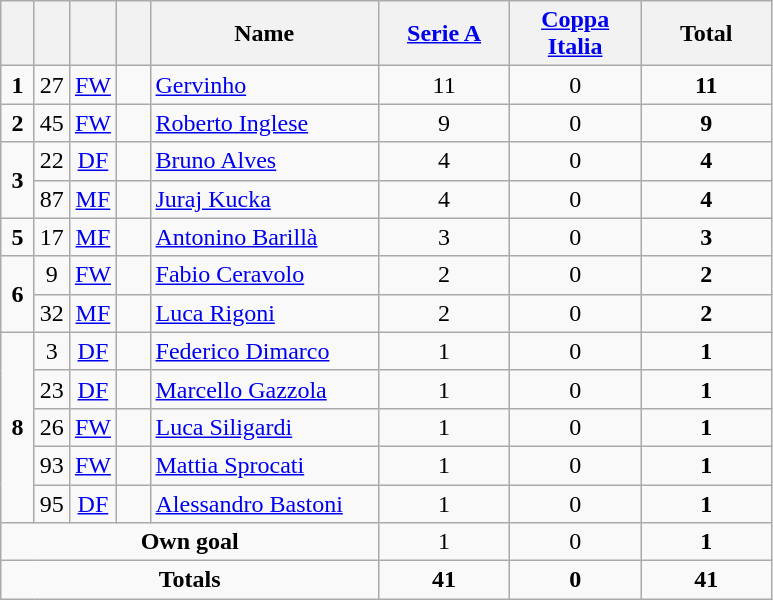<table class="wikitable" style="text-align:center">
<tr>
<th width=15></th>
<th width=15></th>
<th width=15></th>
<th width=15></th>
<th width=145>Name</th>
<th width=80><strong><a href='#'>Serie A</a></strong></th>
<th width=80><strong><a href='#'>Coppa Italia</a></strong></th>
<th width=80>Total</th>
</tr>
<tr>
<td><strong>1</strong></td>
<td>27</td>
<td><a href='#'>FW</a></td>
<td></td>
<td align=left><a href='#'>Gervinho</a></td>
<td>11</td>
<td>0</td>
<td><strong>11</strong></td>
</tr>
<tr>
<td><strong>2</strong></td>
<td>45</td>
<td><a href='#'>FW</a></td>
<td></td>
<td align=left><a href='#'>Roberto Inglese</a></td>
<td>9</td>
<td>0</td>
<td><strong>9</strong></td>
</tr>
<tr>
<td rowspan=2><strong>3</strong></td>
<td>22</td>
<td><a href='#'>DF</a></td>
<td></td>
<td align=left><a href='#'>Bruno Alves</a></td>
<td>4</td>
<td>0</td>
<td><strong>4</strong></td>
</tr>
<tr>
<td>87</td>
<td><a href='#'>MF</a></td>
<td></td>
<td align=left><a href='#'>Juraj Kucka</a></td>
<td>4</td>
<td>0</td>
<td><strong>4</strong></td>
</tr>
<tr>
<td><strong>5</strong></td>
<td>17</td>
<td><a href='#'>MF</a></td>
<td></td>
<td align=left><a href='#'>Antonino Barillà</a></td>
<td>3</td>
<td>0</td>
<td><strong>3</strong></td>
</tr>
<tr>
<td rowspan=2><strong>6</strong></td>
<td>9</td>
<td><a href='#'>FW</a></td>
<td></td>
<td align=left><a href='#'>Fabio Ceravolo</a></td>
<td>2</td>
<td>0</td>
<td><strong>2</strong></td>
</tr>
<tr>
<td>32</td>
<td><a href='#'>MF</a></td>
<td></td>
<td align=left><a href='#'>Luca Rigoni</a></td>
<td>2</td>
<td>0</td>
<td><strong>2</strong></td>
</tr>
<tr>
<td rowspan=5><strong>8</strong></td>
<td>3</td>
<td><a href='#'>DF</a></td>
<td></td>
<td align=left><a href='#'>Federico Dimarco</a></td>
<td>1</td>
<td>0</td>
<td><strong>1</strong></td>
</tr>
<tr>
<td>23</td>
<td><a href='#'>DF</a></td>
<td></td>
<td align=left><a href='#'>Marcello Gazzola</a></td>
<td>1</td>
<td>0</td>
<td><strong>1</strong></td>
</tr>
<tr>
<td>26</td>
<td><a href='#'>FW</a></td>
<td></td>
<td align=left><a href='#'>Luca Siligardi</a></td>
<td>1</td>
<td>0</td>
<td><strong>1</strong></td>
</tr>
<tr>
<td>93</td>
<td><a href='#'>FW</a></td>
<td></td>
<td align=left><a href='#'>Mattia Sprocati</a></td>
<td>1</td>
<td>0</td>
<td><strong>1</strong></td>
</tr>
<tr>
<td>95</td>
<td><a href='#'>DF</a></td>
<td></td>
<td align=left><a href='#'>Alessandro Bastoni</a></td>
<td>1</td>
<td>0</td>
<td><strong>1</strong></td>
</tr>
<tr>
<td colspan=5><strong>Own goal</strong></td>
<td>1</td>
<td>0</td>
<td><strong>1</strong></td>
</tr>
<tr>
<td colspan=5><strong>Totals</strong></td>
<td><strong>41</strong></td>
<td><strong>0</strong></td>
<td><strong>41</strong></td>
</tr>
</table>
